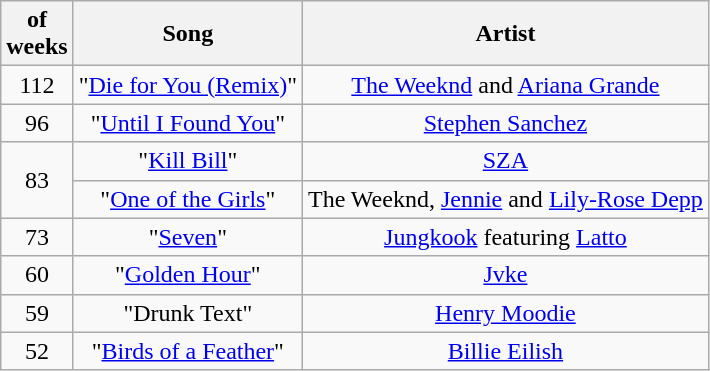<table class="wikitable" style="text-align: center;">
<tr>
<th> of <br>weeks</th>
<th>Song</th>
<th>Artist</th>
</tr>
<tr>
<td>112</td>
<td>"<a href='#'>Die for You (Remix)</a>"</td>
<td><a href='#'>The Weeknd</a> and <a href='#'>Ariana Grande</a></td>
</tr>
<tr>
<td>96</td>
<td>"<a href='#'>Until I Found You</a>"</td>
<td><a href='#'>Stephen Sanchez</a></td>
</tr>
<tr>
<td rowspan="2">83</td>
<td>"<a href='#'>Kill Bill</a>"</td>
<td><a href='#'>SZA</a></td>
</tr>
<tr>
<td>"<a href='#'>One of the Girls</a>"</td>
<td>The Weeknd, <a href='#'>Jennie</a> and <a href='#'>Lily-Rose Depp</a></td>
</tr>
<tr>
<td>73</td>
<td>"<a href='#'>Seven</a>"</td>
<td><a href='#'>Jungkook</a> featuring <a href='#'>Latto</a></td>
</tr>
<tr>
<td>60</td>
<td>"<a href='#'>Golden Hour</a>"</td>
<td><a href='#'>Jvke</a></td>
</tr>
<tr>
<td>59</td>
<td>"Drunk Text"</td>
<td><a href='#'>Henry Moodie</a></td>
</tr>
<tr>
<td>52</td>
<td>"<a href='#'>Birds of a Feather</a>"</td>
<td><a href='#'>Billie Eilish</a></td>
</tr>
</table>
